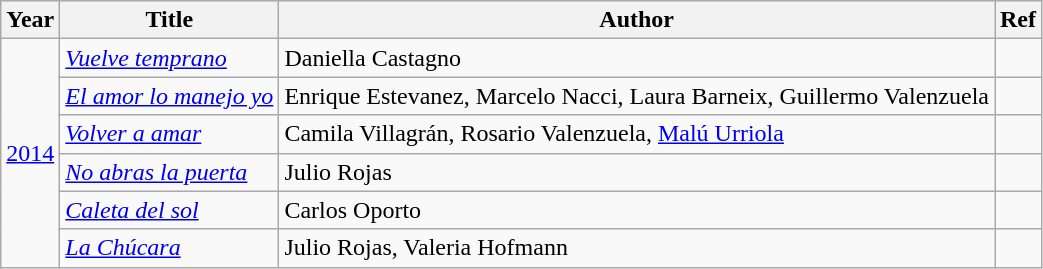<table class="wikitable sortable">
<tr>
<th>Year</th>
<th>Title</th>
<th>Author</th>
<th>Ref</th>
</tr>
<tr>
<td rowspan="6"><a href='#'>2014</a></td>
<td><em><a href='#'>Vuelve temprano</a></em></td>
<td>Daniella Castagno</td>
<td></td>
</tr>
<tr>
<td><em><a href='#'>El amor lo manejo yo</a></em></td>
<td>Enrique Estevanez, Marcelo Nacci, Laura Barneix, Guillermo Valenzuela</td>
<td></td>
</tr>
<tr>
<td><em><a href='#'>Volver a amar</a></em></td>
<td>Camila Villagrán, Rosario Valenzuela, <a href='#'>Malú Urriola</a></td>
<td></td>
</tr>
<tr>
<td><em><a href='#'>No abras la puerta</a></em></td>
<td>Julio Rojas</td>
<td></td>
</tr>
<tr>
<td><em><a href='#'>Caleta del sol</a></em></td>
<td>Carlos Oporto</td>
<td></td>
</tr>
<tr>
<td><em><a href='#'>La Chúcara</a></em></td>
<td>Julio Rojas, Valeria Hofmann</td>
<td></td>
</tr>
</table>
